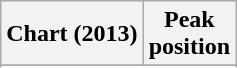<table class="wikitable sortable plainrowheaders">
<tr>
<th scope="col">Chart (2013)</th>
<th scope="col">Peak<br>position</th>
</tr>
<tr>
</tr>
<tr>
</tr>
<tr>
</tr>
</table>
